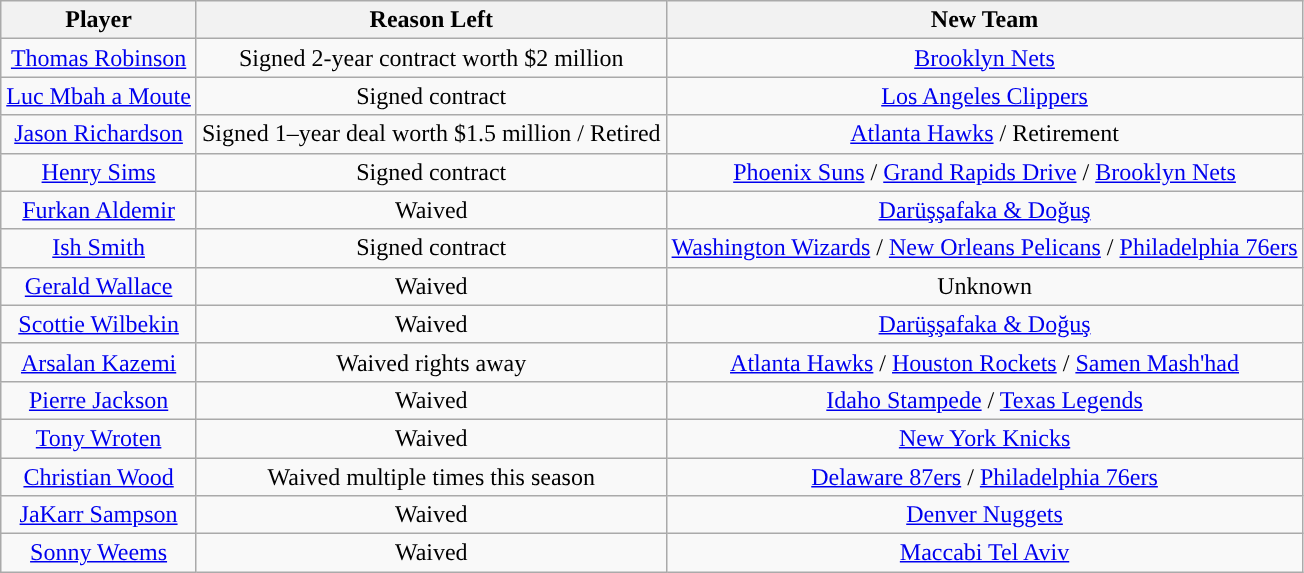<table class="wikitable sortable sortable">
<tr>
<th>Player</th>
<th>Reason Left</th>
<th>New Team</th>
</tr>
<tr style="text-align: center">
<td><a href='#'>Thomas Robinson</a></td>
<td>Signed 2-year contract worth $2 million</td>
<td><a href='#'>Brooklyn Nets</a></td>
</tr>
<tr style="text-align: center">
<td><a href='#'>Luc Mbah a Moute</a></td>
<td>Signed contract</td>
<td><a href='#'>Los Angeles Clippers</a></td>
</tr>
<tr style="text-align: center">
<td><a href='#'>Jason Richardson</a></td>
<td>Signed 1–year deal worth $1.5 million / Retired</td>
<td><a href='#'>Atlanta Hawks</a> / Retirement</td>
</tr>
<tr style="text-align: center">
<td><a href='#'>Henry Sims</a></td>
<td>Signed contract</td>
<td><a href='#'>Phoenix Suns</a> / <a href='#'>Grand Rapids Drive</a> / <a href='#'>Brooklyn Nets</a></td>
</tr>
<tr style="text-align: center">
<td><a href='#'>Furkan Aldemir</a></td>
<td>Waived</td>
<td> <a href='#'>Darüşşafaka & Doğuş</a></td>
</tr>
<tr style="text-align: center">
<td><a href='#'>Ish Smith</a></td>
<td>Signed contract</td>
<td><a href='#'>Washington Wizards</a> / <a href='#'>New Orleans Pelicans</a> / <a href='#'>Philadelphia 76ers</a></td>
</tr>
<tr style="text-align: center">
<td><a href='#'>Gerald Wallace</a></td>
<td>Waived</td>
<td>Unknown</td>
</tr>
<tr style="text-align: center">
<td><a href='#'>Scottie Wilbekin</a></td>
<td>Waived</td>
<td> <a href='#'>Darüşşafaka & Doğuş</a></td>
</tr>
<tr style="text-align: center">
<td><a href='#'>Arsalan Kazemi</a></td>
<td>Waived rights away</td>
<td><a href='#'>Atlanta Hawks</a> / <a href='#'>Houston Rockets</a> /  <a href='#'>Samen Mash'had</a></td>
</tr>
<tr style="text-align: center">
<td><a href='#'>Pierre Jackson</a></td>
<td>Waived</td>
<td><a href='#'>Idaho Stampede</a> / <a href='#'>Texas Legends</a></td>
</tr>
<tr style="text-align: center">
<td><a href='#'>Tony Wroten</a></td>
<td>Waived</td>
<td><a href='#'>New York Knicks</a></td>
</tr>
<tr style="text-align: center">
<td><a href='#'>Christian Wood</a></td>
<td>Waived multiple times this season</td>
<td><a href='#'>Delaware 87ers</a> / <a href='#'>Philadelphia 76ers</a></td>
</tr>
<tr style="text-align: center">
<td><a href='#'>JaKarr Sampson</a></td>
<td>Waived</td>
<td><a href='#'>Denver Nuggets</a></td>
</tr>
<tr style="text-align: center">
<td><a href='#'>Sonny Weems</a></td>
<td>Waived</td>
<td> <a href='#'>Maccabi Tel Aviv</a></td>
</tr>
</table>
